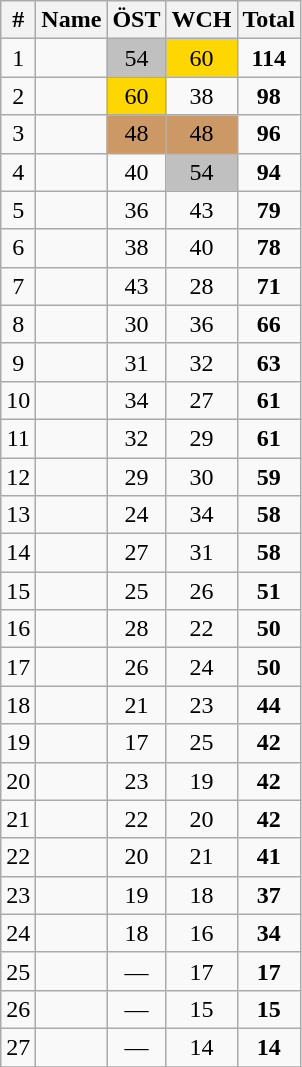<table class="wikitable sortable" style="text-align:center;">
<tr>
<th>#</th>
<th>Name</th>
<th>ÖST</th>
<th>WCH</th>
<th>Total</th>
</tr>
<tr>
<td>1</td>
<td align="left"></td>
<td bgcolor="silver">54</td>
<td bgcolor="gold">60</td>
<td><strong>114</strong></td>
</tr>
<tr>
<td>2</td>
<td align="left"></td>
<td bgcolor="gold">60</td>
<td>38</td>
<td><strong>98</strong></td>
</tr>
<tr>
<td>3</td>
<td align="left"></td>
<td bgcolor=CC9966>48</td>
<td bgcolor=CC9966>48</td>
<td><strong>96</strong></td>
</tr>
<tr>
<td>4</td>
<td align="left"></td>
<td>40</td>
<td bgcolor="silver">54</td>
<td><strong>94</strong></td>
</tr>
<tr>
<td>5</td>
<td align="left"></td>
<td>36</td>
<td>43</td>
<td><strong>79</strong></td>
</tr>
<tr>
<td>6</td>
<td align="left"></td>
<td>38</td>
<td>40</td>
<td><strong>78</strong></td>
</tr>
<tr>
<td>7</td>
<td align="left"></td>
<td>43</td>
<td>28</td>
<td><strong>71</strong></td>
</tr>
<tr>
<td>8</td>
<td align="left"></td>
<td>30</td>
<td>36</td>
<td><strong>66</strong></td>
</tr>
<tr>
<td>9</td>
<td align="left"></td>
<td>31</td>
<td>32</td>
<td><strong>63</strong></td>
</tr>
<tr>
<td>10</td>
<td align="left"></td>
<td>34</td>
<td>27</td>
<td><strong>61</strong></td>
</tr>
<tr>
<td>11</td>
<td align="left"></td>
<td>32</td>
<td>29</td>
<td><strong>61</strong></td>
</tr>
<tr>
<td>12</td>
<td align="left"></td>
<td>29</td>
<td>30</td>
<td><strong>59</strong></td>
</tr>
<tr>
<td>13</td>
<td align="left"></td>
<td>24</td>
<td>34</td>
<td><strong>58</strong></td>
</tr>
<tr>
<td>14</td>
<td align="left"></td>
<td>27</td>
<td>31</td>
<td><strong>58</strong></td>
</tr>
<tr>
<td>15</td>
<td align="left"></td>
<td>25</td>
<td>26</td>
<td><strong>51</strong></td>
</tr>
<tr>
<td>16</td>
<td align="left"></td>
<td>28</td>
<td>22</td>
<td><strong>50</strong></td>
</tr>
<tr>
<td>17</td>
<td align="left"></td>
<td>26</td>
<td>24</td>
<td><strong>50</strong></td>
</tr>
<tr>
<td>18</td>
<td align="left"></td>
<td>21</td>
<td>23</td>
<td><strong>44</strong></td>
</tr>
<tr>
<td>19</td>
<td align="left"></td>
<td>17</td>
<td>25</td>
<td><strong>42</strong></td>
</tr>
<tr>
<td>20</td>
<td align="left"></td>
<td>23</td>
<td>19</td>
<td><strong>42</strong></td>
</tr>
<tr>
<td>21</td>
<td align="left"></td>
<td>22</td>
<td>20</td>
<td><strong>42</strong></td>
</tr>
<tr>
<td>22</td>
<td align="left"></td>
<td>20</td>
<td>21</td>
<td><strong>41</strong></td>
</tr>
<tr>
<td>23</td>
<td align="left"></td>
<td>19</td>
<td>18</td>
<td><strong>37</strong></td>
</tr>
<tr>
<td>24</td>
<td align="left"></td>
<td>18</td>
<td>16</td>
<td><strong>34</strong></td>
</tr>
<tr>
<td>25</td>
<td align="left"></td>
<td>—</td>
<td>17</td>
<td><strong>17</strong></td>
</tr>
<tr>
<td>26</td>
<td align="left"></td>
<td>—</td>
<td>15</td>
<td><strong>15</strong></td>
</tr>
<tr>
<td>27</td>
<td align="left"></td>
<td>—</td>
<td>14</td>
<td><strong>14</strong></td>
</tr>
<tr>
</tr>
</table>
